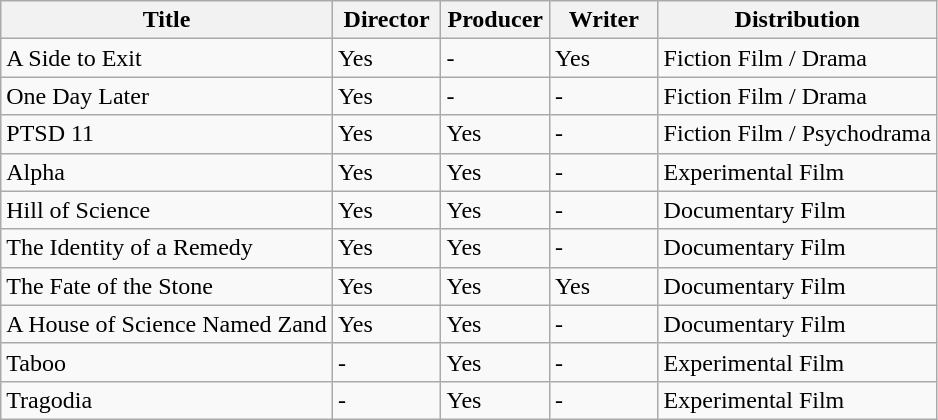<table class="wikitable">
<tr>
<th>Title</th>
<th width="65">Director</th>
<th width="65">Producer</th>
<th width="65">Writer</th>
<th>Distribution</th>
</tr>
<tr>
<td>A Side to Exit</td>
<td>Yes</td>
<td>-</td>
<td>Yes</td>
<td>Fiction Film / Drama</td>
</tr>
<tr>
<td>One Day Later  </td>
<td>Yes</td>
<td>-</td>
<td>-</td>
<td>Fiction Film / Drama</td>
</tr>
<tr>
<td>PTSD 11  </td>
<td>Yes</td>
<td>Yes</td>
<td>-</td>
<td>Fiction Film / Psychodrama</td>
</tr>
<tr>
<td>Alpha  </td>
<td>Yes</td>
<td>Yes</td>
<td>-</td>
<td>Experimental Film</td>
</tr>
<tr>
<td>Hill of Science  </td>
<td>Yes</td>
<td>Yes</td>
<td>-</td>
<td>Documentary Film</td>
</tr>
<tr>
<td>The Identity of a Remedy  </td>
<td>Yes</td>
<td>Yes</td>
<td>-</td>
<td>Documentary Film</td>
</tr>
<tr>
<td>The Fate of the Stone  </td>
<td>Yes</td>
<td>Yes</td>
<td>Yes</td>
<td>Documentary Film</td>
</tr>
<tr>
<td>A House of Science Named Zand  </td>
<td>Yes</td>
<td>Yes</td>
<td>-</td>
<td>Documentary Film</td>
</tr>
<tr>
<td>Taboo  </td>
<td>-</td>
<td>Yes</td>
<td>-</td>
<td>Experimental Film</td>
</tr>
<tr>
<td>Tragodia  </td>
<td>-</td>
<td>Yes</td>
<td>-</td>
<td>Experimental Film</td>
</tr>
</table>
